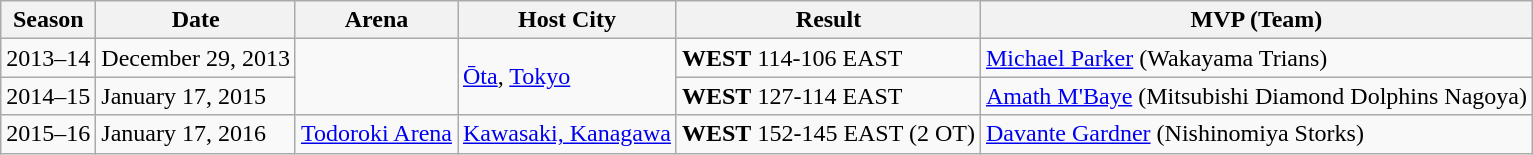<table class=wikitable>
<tr>
<th>Season</th>
<th>Date</th>
<th>Arena</th>
<th>Host City</th>
<th>Result</th>
<th>MVP (Team)</th>
</tr>
<tr>
<td>2013–14</td>
<td>December 29, 2013</td>
<td rowspan=2></td>
<td rowspan=2><a href='#'>Ōta</a>, <a href='#'>Tokyo</a></td>
<td><strong>WEST</strong> 114-106 EAST</td>
<td><a href='#'>Michael Parker</a> (Wakayama Trians)</td>
</tr>
<tr>
<td>2014–15</td>
<td>January 17, 2015</td>
<td><strong>WEST</strong> 127-114 EAST</td>
<td><a href='#'>Amath M'Baye</a> (Mitsubishi Diamond Dolphins Nagoya)</td>
</tr>
<tr>
<td>2015–16</td>
<td>January 17, 2016</td>
<td><a href='#'>Todoroki Arena</a></td>
<td><a href='#'>Kawasaki, Kanagawa</a></td>
<td><strong>WEST</strong> 152-145 EAST (2 OT)</td>
<td><a href='#'>Davante Gardner</a> (Nishinomiya Storks)</td>
</tr>
</table>
